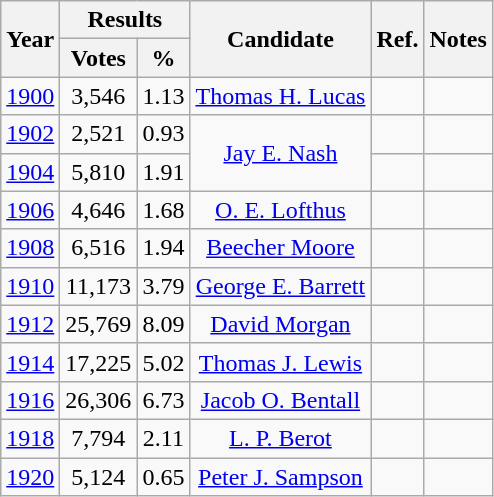<table class="wikitable" border="1" style="text-align:center">
<tr>
<th rowspan=2>Year</th>
<th colspan=2>Results</th>
<th rowspan=2>Candidate</th>
<th rowspan=2>Ref.</th>
<th rowspan=2>Notes</th>
</tr>
<tr>
<th>Votes</th>
<th>%</th>
</tr>
<tr>
<td><a href='#'>1900</a></td>
<td>3,546</td>
<td>1.13</td>
<td><a href='#'>Thomas H. Lucas</a></td>
<td></td>
<td></td>
</tr>
<tr>
<td><a href='#'>1902</a></td>
<td>2,521</td>
<td>0.93</td>
<td rowspan="2"><a href='#'>Jay E. Nash</a></td>
<td></td>
<td></td>
</tr>
<tr>
<td><a href='#'>1904</a></td>
<td>5,810</td>
<td>1.91</td>
<td></td>
<td></td>
</tr>
<tr>
<td><a href='#'>1906</a></td>
<td>4,646</td>
<td>1.68</td>
<td><a href='#'>O. E. Lofthus</a></td>
<td></td>
<td></td>
</tr>
<tr>
<td><a href='#'>1908</a></td>
<td>6,516</td>
<td>1.94</td>
<td><a href='#'>Beecher Moore</a></td>
<td></td>
<td></td>
</tr>
<tr>
<td><a href='#'>1910</a></td>
<td>11,173</td>
<td>3.79</td>
<td><a href='#'>George E. Barrett</a></td>
<td></td>
<td></td>
</tr>
<tr>
<td><a href='#'>1912</a></td>
<td>25,769</td>
<td>8.09</td>
<td><a href='#'>David Morgan</a></td>
<td></td>
<td></td>
</tr>
<tr>
<td><a href='#'>1914</a></td>
<td>17,225</td>
<td>5.02</td>
<td><a href='#'>Thomas J. Lewis</a></td>
<td></td>
<td></td>
</tr>
<tr>
<td><a href='#'>1916</a></td>
<td>26,306</td>
<td>6.73</td>
<td><a href='#'>Jacob O. Bentall</a></td>
<td></td>
<td></td>
</tr>
<tr>
<td><a href='#'>1918</a></td>
<td>7,794</td>
<td>2.11</td>
<td><a href='#'>L. P. Berot</a></td>
<td></td>
<td></td>
</tr>
<tr>
<td><a href='#'>1920</a></td>
<td>5,124</td>
<td>0.65</td>
<td><a href='#'>Peter J. Sampson</a></td>
<td></td>
<td></td>
</tr>
</table>
